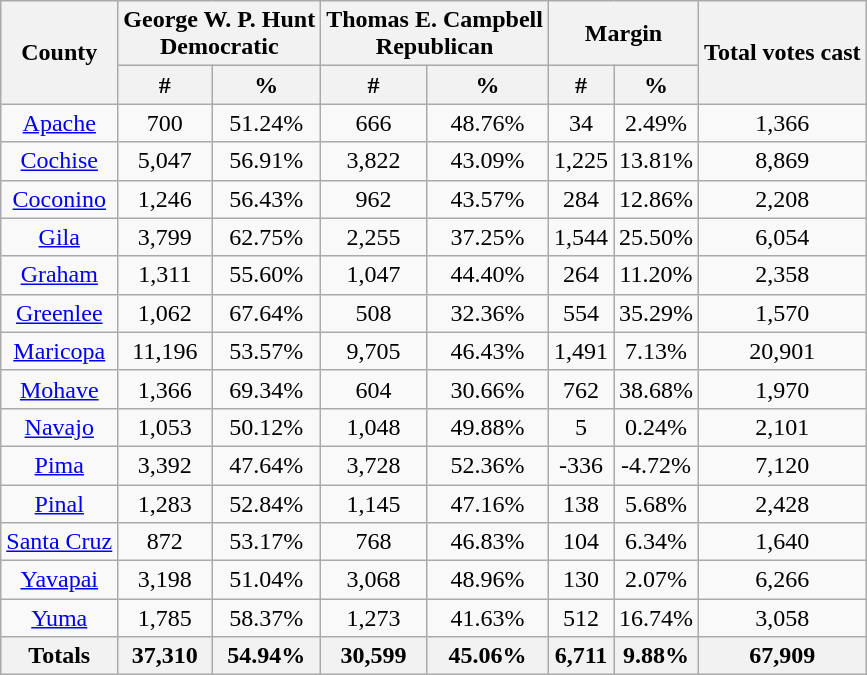<table class="wikitable sortable" style="text-align:center">
<tr>
<th rowspan="2">County</th>
<th style="text-align:center;" colspan="2">George W. P. Hunt<br>Democratic</th>
<th style="text-align:center;" colspan="2">Thomas E. Campbell<br>Republican</th>
<th style="text-align:center;" colspan="2">Margin</th>
<th style="text-align:center;" rowspan="2">Total votes cast</th>
</tr>
<tr>
<th style="text-align:center;" data-sort-type="number">#</th>
<th style="text-align:center;" data-sort-type="number">%</th>
<th style="text-align:center;" data-sort-type="number">#</th>
<th style="text-align:center;" data-sort-type="number">%</th>
<th style="text-align:center;" data-sort-type="number">#</th>
<th style="text-align:center;" data-sort-type="number">%</th>
</tr>
<tr style="text-align:center;">
<td><a href='#'>Apache</a></td>
<td>700</td>
<td>51.24%</td>
<td>666</td>
<td>48.76%</td>
<td>34</td>
<td>2.49%</td>
<td>1,366</td>
</tr>
<tr style="text-align:center;">
<td><a href='#'>Cochise</a></td>
<td>5,047</td>
<td>56.91%</td>
<td>3,822</td>
<td>43.09%</td>
<td>1,225</td>
<td>13.81%</td>
<td>8,869</td>
</tr>
<tr style="text-align:center;">
<td><a href='#'>Coconino</a></td>
<td>1,246</td>
<td>56.43%</td>
<td>962</td>
<td>43.57%</td>
<td>284</td>
<td>12.86%</td>
<td>2,208</td>
</tr>
<tr style="text-align:center;">
<td><a href='#'>Gila</a></td>
<td>3,799</td>
<td>62.75%</td>
<td>2,255</td>
<td>37.25%</td>
<td>1,544</td>
<td>25.50%</td>
<td>6,054</td>
</tr>
<tr style="text-align:center;">
<td><a href='#'>Graham</a></td>
<td>1,311</td>
<td>55.60%</td>
<td>1,047</td>
<td>44.40%</td>
<td>264</td>
<td>11.20%</td>
<td>2,358</td>
</tr>
<tr style="text-align:center;">
<td><a href='#'>Greenlee</a></td>
<td>1,062</td>
<td>67.64%</td>
<td>508</td>
<td>32.36%</td>
<td>554</td>
<td>35.29%</td>
<td>1,570</td>
</tr>
<tr style="text-align:center;">
<td><a href='#'>Maricopa</a></td>
<td>11,196</td>
<td>53.57%</td>
<td>9,705</td>
<td>46.43%</td>
<td>1,491</td>
<td>7.13%</td>
<td>20,901</td>
</tr>
<tr style="text-align:center;">
<td><a href='#'>Mohave</a></td>
<td>1,366</td>
<td>69.34%</td>
<td>604</td>
<td>30.66%</td>
<td>762</td>
<td>38.68%</td>
<td>1,970</td>
</tr>
<tr style="text-align:center;">
<td><a href='#'>Navajo</a></td>
<td>1,053</td>
<td>50.12%</td>
<td>1,048</td>
<td>49.88%</td>
<td>5</td>
<td>0.24%</td>
<td>2,101</td>
</tr>
<tr style="text-align:center;">
<td><a href='#'>Pima</a></td>
<td>3,392</td>
<td>47.64%</td>
<td>3,728</td>
<td>52.36%</td>
<td>-336</td>
<td>-4.72%</td>
<td>7,120</td>
</tr>
<tr style="text-align:center;">
<td><a href='#'>Pinal</a></td>
<td>1,283</td>
<td>52.84%</td>
<td>1,145</td>
<td>47.16%</td>
<td>138</td>
<td>5.68%</td>
<td>2,428</td>
</tr>
<tr style="text-align:center;">
<td><a href='#'>Santa Cruz</a></td>
<td>872</td>
<td>53.17%</td>
<td>768</td>
<td>46.83%</td>
<td>104</td>
<td>6.34%</td>
<td>1,640</td>
</tr>
<tr style="text-align:center;">
<td><a href='#'>Yavapai</a></td>
<td>3,198</td>
<td>51.04%</td>
<td>3,068</td>
<td>48.96%</td>
<td>130</td>
<td>2.07%</td>
<td>6,266</td>
</tr>
<tr style="text-align:center;">
<td><a href='#'>Yuma</a></td>
<td>1,785</td>
<td>58.37%</td>
<td>1,273</td>
<td>41.63%</td>
<td>512</td>
<td>16.74%</td>
<td>3,058</td>
</tr>
<tr style="text-align:center;">
<th>Totals</th>
<th>37,310</th>
<th>54.94%</th>
<th>30,599</th>
<th>45.06%</th>
<th>6,711</th>
<th>9.88%</th>
<th>67,909</th>
</tr>
</table>
